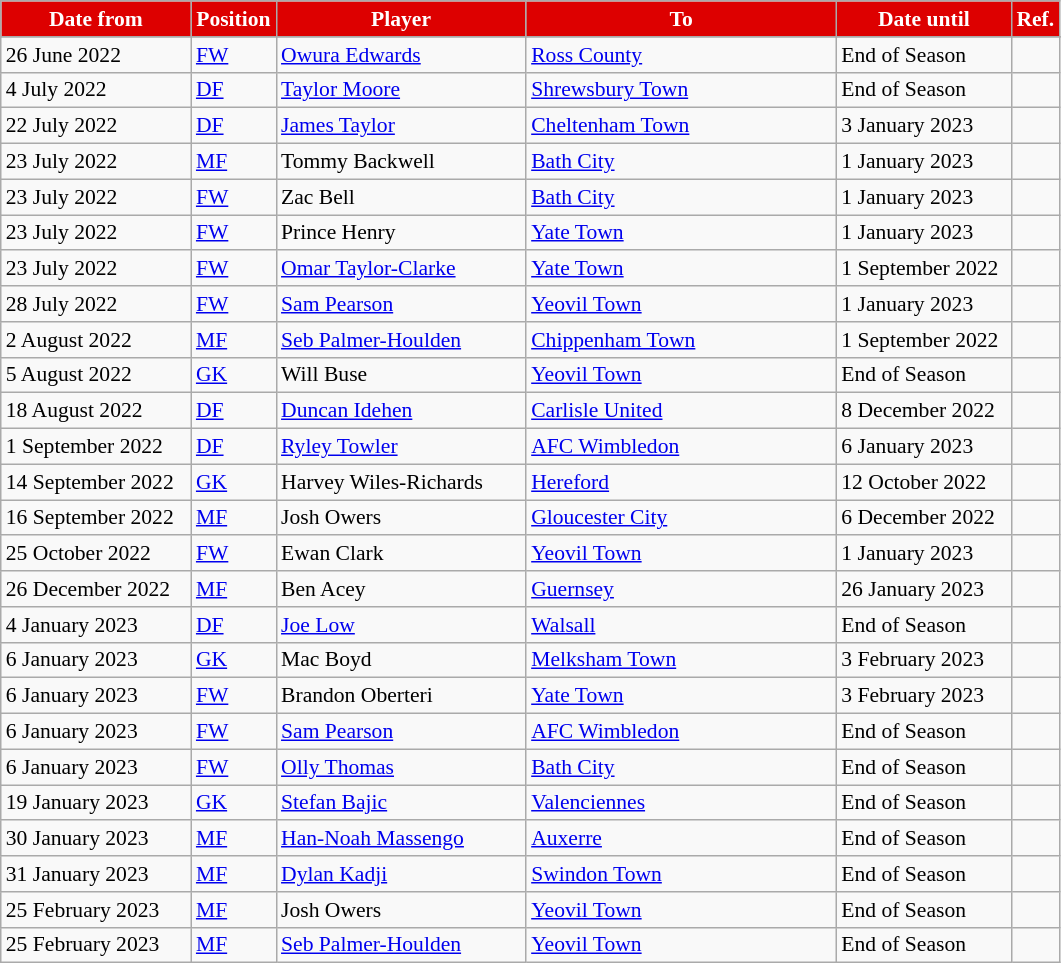<table class="wikitable"  style="text-align:left; font-size:90%; ">
<tr>
<th style="background:#DD0000; color:#FFFFFF; width:120px;">Date from</th>
<th style="background:#DD0000; color:#FFFFFF; width:50px;">Position</th>
<th style="background:#DD0000; color:#FFFFFF; width:160px;">Player</th>
<th style="background:#DD0000; color:#FFFFFF; width:200px;">To</th>
<th style="background:#DD0000; color:#FFFFFF; width:110px;">Date until</th>
<th style="background:#DD0000; color:#FFFFFF; width:25px;">Ref.</th>
</tr>
<tr>
</tr>
<tr>
<td>26 June 2022</td>
<td><a href='#'>FW</a></td>
<td> <a href='#'>Owura Edwards</a></td>
<td> <a href='#'>Ross County</a></td>
<td>End of Season</td>
<td></td>
</tr>
<tr>
<td>4 July 2022</td>
<td><a href='#'>DF</a></td>
<td> <a href='#'>Taylor Moore</a></td>
<td> <a href='#'>Shrewsbury Town</a></td>
<td>End of Season</td>
<td></td>
</tr>
<tr>
<td>22 July 2022</td>
<td><a href='#'>DF</a></td>
<td> <a href='#'>James Taylor</a></td>
<td> <a href='#'>Cheltenham Town</a></td>
<td>3 January 2023</td>
<td></td>
</tr>
<tr>
<td>23 July 2022</td>
<td><a href='#'>MF</a></td>
<td> Tommy Backwell</td>
<td> <a href='#'>Bath City</a></td>
<td>1 January 2023</td>
<td></td>
</tr>
<tr>
<td>23 July 2022</td>
<td><a href='#'>FW</a></td>
<td> Zac Bell</td>
<td> <a href='#'>Bath City</a></td>
<td>1 January 2023</td>
<td></td>
</tr>
<tr>
<td>23 July 2022</td>
<td><a href='#'>FW</a></td>
<td> Prince Henry</td>
<td> <a href='#'>Yate Town</a></td>
<td>1 January 2023</td>
<td></td>
</tr>
<tr>
<td>23 July 2022</td>
<td><a href='#'>FW</a></td>
<td> <a href='#'>Omar Taylor-Clarke</a></td>
<td> <a href='#'>Yate Town</a></td>
<td>1 September 2022</td>
<td></td>
</tr>
<tr>
<td>28 July 2022</td>
<td><a href='#'>FW</a></td>
<td> <a href='#'>Sam Pearson</a></td>
<td> <a href='#'>Yeovil Town</a></td>
<td>1 January 2023</td>
<td></td>
</tr>
<tr>
<td>2 August 2022</td>
<td><a href='#'>MF</a></td>
<td> <a href='#'>Seb Palmer-Houlden</a></td>
<td> <a href='#'>Chippenham Town</a></td>
<td>1 September 2022</td>
<td></td>
</tr>
<tr>
<td>5 August 2022</td>
<td><a href='#'>GK</a></td>
<td> Will Buse</td>
<td> <a href='#'>Yeovil Town</a></td>
<td>End of Season</td>
<td></td>
</tr>
<tr>
<td>18 August 2022</td>
<td><a href='#'>DF</a></td>
<td> <a href='#'>Duncan Idehen</a></td>
<td> <a href='#'>Carlisle United</a></td>
<td>8 December 2022</td>
<td></td>
</tr>
<tr>
<td>1 September 2022</td>
<td><a href='#'>DF</a></td>
<td> <a href='#'>Ryley Towler</a></td>
<td> <a href='#'>AFC Wimbledon</a></td>
<td>6 January 2023</td>
<td></td>
</tr>
<tr>
<td>14 September 2022</td>
<td><a href='#'>GK</a></td>
<td> Harvey Wiles-Richards</td>
<td> <a href='#'>Hereford</a></td>
<td>12 October 2022</td>
<td></td>
</tr>
<tr>
<td>16 September 2022</td>
<td><a href='#'>MF</a></td>
<td> Josh Owers</td>
<td> <a href='#'>Gloucester City</a></td>
<td>6 December 2022</td>
<td></td>
</tr>
<tr>
<td>25 October 2022</td>
<td><a href='#'>FW</a></td>
<td> Ewan Clark</td>
<td> <a href='#'>Yeovil Town</a></td>
<td>1 January 2023</td>
<td></td>
</tr>
<tr>
<td>26 December 2022</td>
<td><a href='#'>MF</a></td>
<td> Ben Acey</td>
<td> <a href='#'>Guernsey</a></td>
<td>26 January 2023</td>
<td></td>
</tr>
<tr>
<td>4 January 2023</td>
<td><a href='#'>DF</a></td>
<td> <a href='#'>Joe Low</a></td>
<td> <a href='#'>Walsall</a></td>
<td>End of Season</td>
<td></td>
</tr>
<tr>
<td>6 January 2023</td>
<td><a href='#'>GK</a></td>
<td> Mac Boyd</td>
<td> <a href='#'>Melksham Town</a></td>
<td>3 February 2023</td>
<td></td>
</tr>
<tr>
<td>6 January 2023</td>
<td><a href='#'>FW</a></td>
<td> Brandon Oberteri</td>
<td> <a href='#'>Yate Town</a></td>
<td>3 February 2023</td>
<td></td>
</tr>
<tr>
<td>6 January 2023</td>
<td><a href='#'>FW</a></td>
<td> <a href='#'>Sam Pearson</a></td>
<td> <a href='#'>AFC Wimbledon</a></td>
<td>End of Season</td>
<td></td>
</tr>
<tr>
<td>6 January 2023</td>
<td><a href='#'>FW</a></td>
<td> <a href='#'>Olly Thomas</a></td>
<td> <a href='#'>Bath City</a></td>
<td>End of Season</td>
<td></td>
</tr>
<tr>
<td>19 January 2023</td>
<td><a href='#'>GK</a></td>
<td> <a href='#'>Stefan Bajic</a></td>
<td> <a href='#'>Valenciennes</a></td>
<td>End of Season</td>
<td></td>
</tr>
<tr>
<td>30 January 2023</td>
<td><a href='#'>MF</a></td>
<td> <a href='#'>Han-Noah Massengo</a></td>
<td> <a href='#'>Auxerre</a></td>
<td>End of Season</td>
<td></td>
</tr>
<tr>
<td>31 January 2023</td>
<td><a href='#'>MF</a></td>
<td> <a href='#'>Dylan Kadji</a></td>
<td> <a href='#'>Swindon Town</a></td>
<td>End of Season</td>
<td></td>
</tr>
<tr>
<td>25 February 2023</td>
<td><a href='#'>MF</a></td>
<td> Josh Owers</td>
<td> <a href='#'>Yeovil Town</a></td>
<td>End of Season</td>
<td></td>
</tr>
<tr>
<td>25 February 2023</td>
<td><a href='#'>MF</a></td>
<td> <a href='#'>Seb Palmer-Houlden</a></td>
<td> <a href='#'>Yeovil Town</a></td>
<td>End of Season</td>
<td></td>
</tr>
</table>
